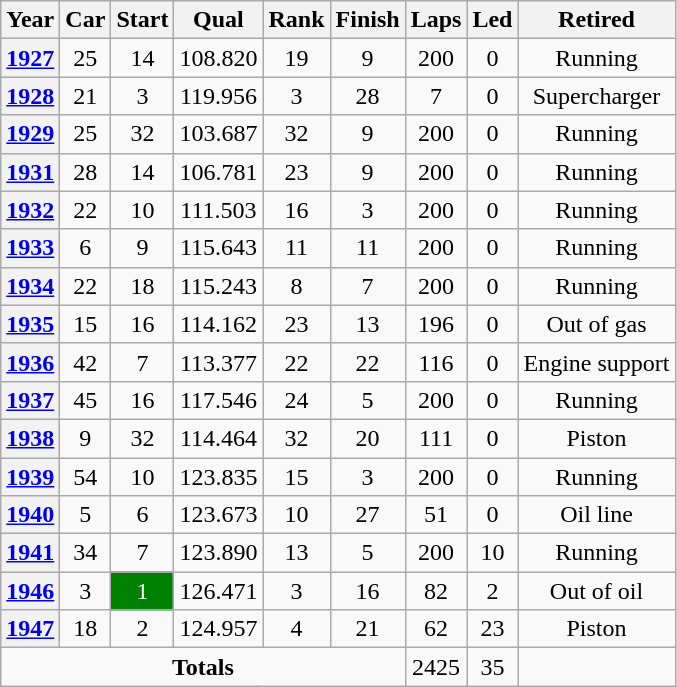<table class="wikitable" style="text-align:center">
<tr>
<th>Year</th>
<th>Car</th>
<th>Start</th>
<th>Qual</th>
<th>Rank</th>
<th>Finish</th>
<th>Laps</th>
<th>Led</th>
<th>Retired</th>
</tr>
<tr>
<th><a href='#'>1927</a></th>
<td>25</td>
<td>14</td>
<td>108.820</td>
<td>19</td>
<td>9</td>
<td>200</td>
<td>0</td>
<td>Running</td>
</tr>
<tr>
<th><a href='#'>1928</a></th>
<td>21</td>
<td>3</td>
<td>119.956</td>
<td>3</td>
<td>28</td>
<td>7</td>
<td>0</td>
<td>Supercharger</td>
</tr>
<tr>
<th><a href='#'>1929</a></th>
<td>25</td>
<td>32</td>
<td>103.687</td>
<td>32</td>
<td>9</td>
<td>200</td>
<td>0</td>
<td>Running</td>
</tr>
<tr>
<th><a href='#'>1931</a></th>
<td>28</td>
<td>14</td>
<td>106.781</td>
<td>23</td>
<td>9</td>
<td>200</td>
<td>0</td>
<td>Running</td>
</tr>
<tr>
<th><a href='#'>1932</a></th>
<td>22</td>
<td>10</td>
<td>111.503</td>
<td>16</td>
<td>3</td>
<td>200</td>
<td>0</td>
<td>Running</td>
</tr>
<tr>
<th><a href='#'>1933</a></th>
<td>6</td>
<td>9</td>
<td>115.643</td>
<td>11</td>
<td>11</td>
<td>200</td>
<td>0</td>
<td>Running</td>
</tr>
<tr>
<th><a href='#'>1934</a></th>
<td>22</td>
<td>18</td>
<td>115.243</td>
<td>8</td>
<td>7</td>
<td>200</td>
<td>0</td>
<td>Running</td>
</tr>
<tr>
<th><a href='#'>1935</a></th>
<td>15</td>
<td>16</td>
<td>114.162</td>
<td>23</td>
<td>13</td>
<td>196</td>
<td>0</td>
<td>Out of gas</td>
</tr>
<tr>
<th><a href='#'>1936</a></th>
<td>42</td>
<td>7</td>
<td>113.377</td>
<td>22</td>
<td>22</td>
<td>116</td>
<td>0</td>
<td>Engine support</td>
</tr>
<tr>
<th><a href='#'>1937</a></th>
<td>45</td>
<td>16</td>
<td>117.546</td>
<td>24</td>
<td>5</td>
<td>200</td>
<td>0</td>
<td>Running</td>
</tr>
<tr>
<th><a href='#'>1938</a></th>
<td>9</td>
<td>32</td>
<td>114.464</td>
<td>32</td>
<td>20</td>
<td>111</td>
<td>0</td>
<td>Piston</td>
</tr>
<tr>
<th><a href='#'>1939</a></th>
<td>54</td>
<td>10</td>
<td>123.835</td>
<td>15</td>
<td>3</td>
<td>200</td>
<td>0</td>
<td>Running</td>
</tr>
<tr>
<th><a href='#'>1940</a></th>
<td>5</td>
<td>6</td>
<td>123.673</td>
<td>10</td>
<td>27</td>
<td>51</td>
<td>0</td>
<td>Oil line</td>
</tr>
<tr>
<th><a href='#'>1941</a></th>
<td>34</td>
<td>7</td>
<td>123.890</td>
<td>13</td>
<td>5</td>
<td>200</td>
<td>10</td>
<td>Running</td>
</tr>
<tr>
<th><a href='#'>1946</a></th>
<td>3</td>
<td style="background:green;color:white">1</td>
<td>126.471</td>
<td>3</td>
<td>16</td>
<td>82</td>
<td>2</td>
<td>Out of oil</td>
</tr>
<tr>
<th><a href='#'>1947</a></th>
<td>18</td>
<td>2</td>
<td>124.957</td>
<td>4</td>
<td>21</td>
<td>62</td>
<td>23</td>
<td>Piston</td>
</tr>
<tr>
<td colspan=6><strong>Totals</strong></td>
<td>2425</td>
<td>35</td>
<td></td>
</tr>
</table>
